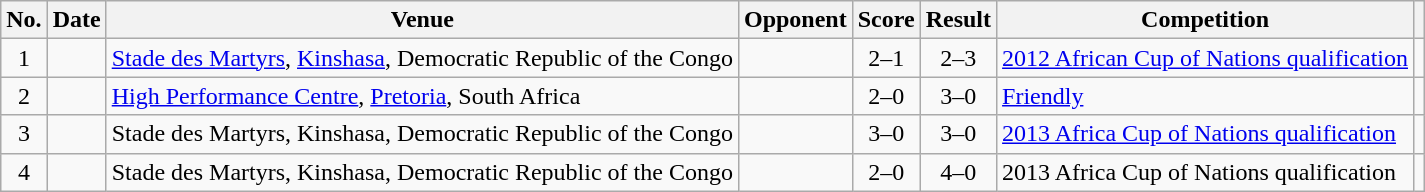<table class="wikitable sortable">
<tr>
<th scope="col">No.</th>
<th scope="col">Date</th>
<th scope="col">Venue</th>
<th scope="col">Opponent</th>
<th scope="col">Score</th>
<th scope="col">Result</th>
<th scope="col">Competition</th>
<th scope="col" class="unsortable"></th>
</tr>
<tr>
<td style="text-align:center">1</td>
<td></td>
<td><a href='#'>Stade des Martyrs</a>, <a href='#'>Kinshasa</a>, Democratic Republic of the Congo</td>
<td></td>
<td style="text-align:center">2–1</td>
<td style="text-align:center">2–3</td>
<td><a href='#'>2012 African Cup of Nations qualification</a></td>
<td></td>
</tr>
<tr>
<td style="text-align:center">2</td>
<td></td>
<td><a href='#'>High Performance Centre</a>, <a href='#'>Pretoria</a>, South Africa</td>
<td></td>
<td style="text-align:center">2–0</td>
<td style="text-align:center">3–0</td>
<td><a href='#'>Friendly</a></td>
<td></td>
</tr>
<tr>
<td style="text-align:center">3</td>
<td></td>
<td>Stade des Martyrs, Kinshasa, Democratic Republic of the Congo</td>
<td></td>
<td style="text-align:center">3–0</td>
<td style="text-align:center">3–0</td>
<td><a href='#'>2013 Africa Cup of Nations qualification</a></td>
<td></td>
</tr>
<tr>
<td style="text-align:center">4</td>
<td></td>
<td>Stade des Martyrs, Kinshasa, Democratic Republic of the Congo</td>
<td></td>
<td style="text-align:center">2–0</td>
<td style="text-align:center">4–0</td>
<td>2013 Africa Cup of Nations qualification</td>
<td></td>
</tr>
</table>
